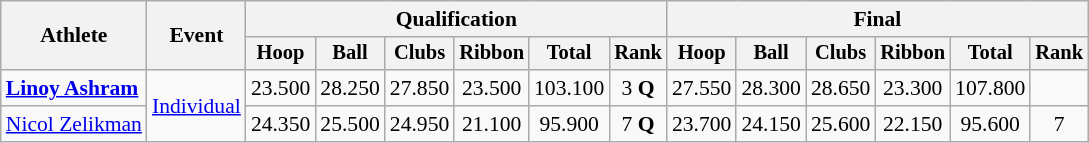<table class=wikitable style="text-align:center; font-size:90%">
<tr>
<th rowspan=2>Athlete</th>
<th rowspan=2>Event</th>
<th colspan=6>Qualification</th>
<th colspan=6>Final</th>
</tr>
<tr style="font-size:95%">
<th>Hoop</th>
<th>Ball</th>
<th>Clubs</th>
<th>Ribbon</th>
<th>Total</th>
<th>Rank</th>
<th>Hoop</th>
<th>Ball</th>
<th>Clubs</th>
<th>Ribbon</th>
<th>Total</th>
<th>Rank</th>
</tr>
<tr>
<td align=left><strong><a href='#'>Linoy Ashram</a></strong></td>
<td align=left rowspan=2><a href='#'>Individual</a></td>
<td>23.500</td>
<td>28.250</td>
<td>27.850</td>
<td>23.500</td>
<td>103.100</td>
<td>3 <strong>Q</strong></td>
<td>27.550</td>
<td>28.300</td>
<td>28.650</td>
<td>23.300</td>
<td>107.800</td>
<td></td>
</tr>
<tr>
<td align=left><a href='#'>Nicol Zelikman</a></td>
<td>24.350</td>
<td>25.500</td>
<td>24.950</td>
<td>21.100</td>
<td>95.900</td>
<td>7 <strong>Q</strong></td>
<td>23.700</td>
<td>24.150</td>
<td>25.600</td>
<td>22.150</td>
<td>95.600</td>
<td>7</td>
</tr>
</table>
